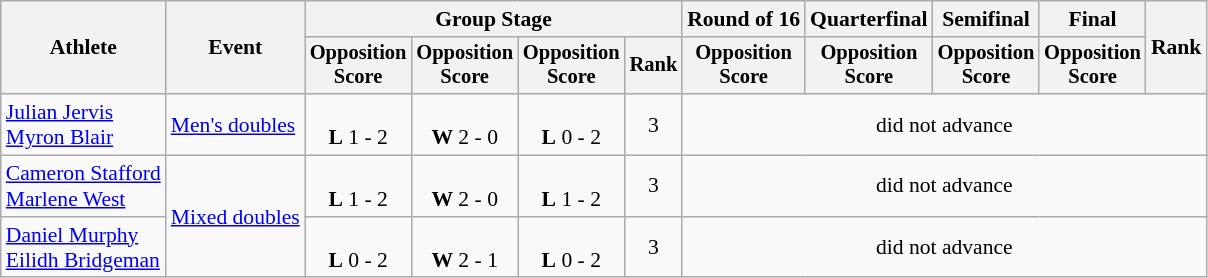<table class="wikitable" style="font-size:90%">
<tr>
<th rowspan=2>Athlete</th>
<th rowspan=2>Event</th>
<th colspan=4>Group Stage</th>
<th>Round of 16</th>
<th>Quarterfinal</th>
<th>Semifinal</th>
<th>Final</th>
<th rowspan=2>Rank</th>
</tr>
<tr style="font-size:95%">
<th>Opposition<br>Score</th>
<th>Opposition<br>Score</th>
<th>Opposition<br>Score</th>
<th>Rank</th>
<th>Opposition<br>Score</th>
<th>Opposition<br>Score</th>
<th>Opposition<br>Score</th>
<th>Opposition<br>Score</th>
</tr>
<tr align=center>
<td align=left><a href='#'>Julian Jervis</a><br><a href='#'>Myron Blair</a></td>
<td align=left><a href='#'>Men's doubles</a></td>
<td><br><strong>L</strong> 1 - 2</td>
<td><br><strong>W</strong> 2 - 0</td>
<td><br><strong>L</strong> 0 - 2</td>
<td>3</td>
<td colspan=5>did not advance</td>
</tr>
<tr align=center>
<td align=left><a href='#'>Cameron Stafford</a><br><a href='#'>Marlene West</a></td>
<td align=left rowspan=2><a href='#'>Mixed doubles</a></td>
<td><br><strong>L</strong> 1 - 2</td>
<td><br><strong>W</strong> 2 - 0</td>
<td><br><strong>L</strong> 1 - 2</td>
<td>3</td>
<td colspan=5>did not advance</td>
</tr>
<tr align=center>
<td align=left><a href='#'>Daniel Murphy</a><br><a href='#'>Eilidh Bridgeman</a></td>
<td><br><strong>L</strong> 0 - 2</td>
<td><br><strong>W</strong> 2 - 1</td>
<td><br><strong>L</strong> 0 - 2</td>
<td>3</td>
<td colspan=5>did not advance</td>
</tr>
</table>
